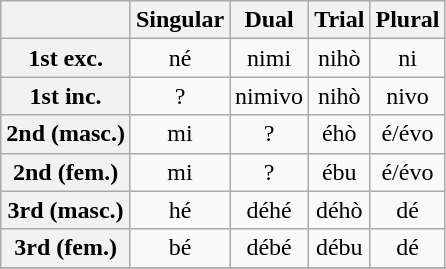<table class="wikitable" style="text-align: center;">
<tr>
<th></th>
<th>Singular</th>
<th>Dual</th>
<th>Trial</th>
<th>Plural</th>
</tr>
<tr>
<th>1st exc.</th>
<td>né</td>
<td>nimi</td>
<td>nihò</td>
<td>ni</td>
</tr>
<tr>
<th>1st inc.</th>
<td>?</td>
<td>nimivo</td>
<td>nihò</td>
<td>nivo</td>
</tr>
<tr>
<th>2nd (masc.)</th>
<td>mi</td>
<td>?</td>
<td>éhò</td>
<td>é/évo</td>
</tr>
<tr>
<th>2nd (fem.)</th>
<td>mi</td>
<td>?</td>
<td>ébu</td>
<td>é/évo</td>
</tr>
<tr>
<th>3rd (masc.)</th>
<td>hé</td>
<td>déhé</td>
<td>déhò</td>
<td>dé</td>
</tr>
<tr>
<th>3rd (fem.)</th>
<td>bé</td>
<td>débé</td>
<td>débu</td>
<td>dé</td>
</tr>
<tr>
</tr>
</table>
